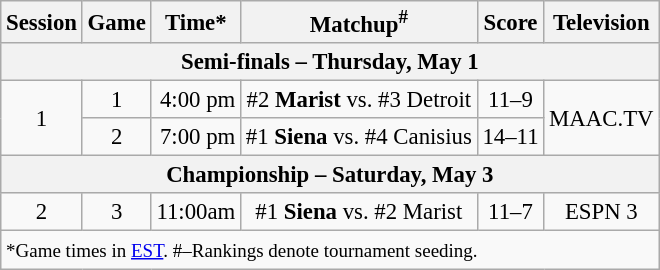<table class="wikitable" style="font-size: 95%">
<tr>
<th>Session</th>
<th>Game</th>
<th>Time*</th>
<th>Matchup<sup>#</sup></th>
<th>Score</th>
<th>Television</th>
</tr>
<tr>
<th colspan=6>Semi-finals – Thursday, May 1</th>
</tr>
<tr>
<td rowspan=2 style="text-align:center">1</td>
<td style="text-align:center">1</td>
<td style="text-align:right">4:00 pm</td>
<td style="text-align:center">#2 <strong>Marist</strong> vs. #3 Detroit</td>
<td style="text-align:center">11–9</td>
<td rowspan=2 style="text-align:center">MAAC.TV</td>
</tr>
<tr>
<td style="text-align:center">2</td>
<td style="text-align:right">7:00 pm</td>
<td style="text-align:center">#1 <strong>Siena</strong> vs. #4 Canisius</td>
<td style="text-align:center">14–11</td>
</tr>
<tr>
<th colspan=6>Championship – Saturday, May 3</th>
</tr>
<tr>
<td rowspan=1 style="text-align:center">2</td>
<td style="text-align:center">3</td>
<td style="text-align:right">11:00am</td>
<td style="text-align:center">#1 <strong>Siena</strong> vs. #2 Marist</td>
<td style="text-align:center">11–7</td>
<td rowspan=1 style="text-align:center">ESPN 3</td>
</tr>
<tr>
<td colspan=6><small>*Game times in <a href='#'>EST</a>. #–Rankings denote tournament seeding.</small></td>
</tr>
</table>
